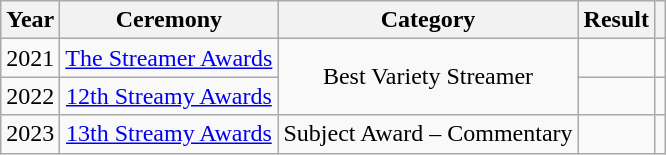<table class="wikitable" style="text-align:center;">
<tr>
<th>Year</th>
<th>Ceremony</th>
<th>Category</th>
<th>Result</th>
<th></th>
</tr>
<tr>
<td>2021</td>
<td><a href='#'>The Streamer Awards</a></td>
<td rowspan="2">Best Variety Streamer</td>
<td></td>
<td></td>
</tr>
<tr>
<td>2022</td>
<td><a href='#'>12th Streamy Awards</a></td>
<td></td>
<td></td>
</tr>
<tr>
<td>2023</td>
<td><a href='#'>13th Streamy Awards</a></td>
<td>Subject Award – Commentary</td>
<td></td>
<td></td>
</tr>
</table>
